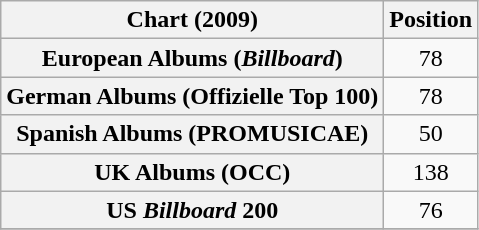<table class="wikitable sortable plainrowheaders" style="text-align:center">
<tr>
<th scope="col">Chart (2009)</th>
<th scope="col">Position</th>
</tr>
<tr>
<th scope="row">European Albums (<em>Billboard</em>)</th>
<td>78</td>
</tr>
<tr>
<th scope="row">German Albums (Offizielle Top 100)</th>
<td>78</td>
</tr>
<tr>
<th scope="row">Spanish Albums (PROMUSICAE)</th>
<td>50</td>
</tr>
<tr>
<th scope="row">UK Albums (OCC)</th>
<td>138</td>
</tr>
<tr>
<th scope="row">US <em>Billboard</em> 200</th>
<td>76</td>
</tr>
<tr>
</tr>
</table>
